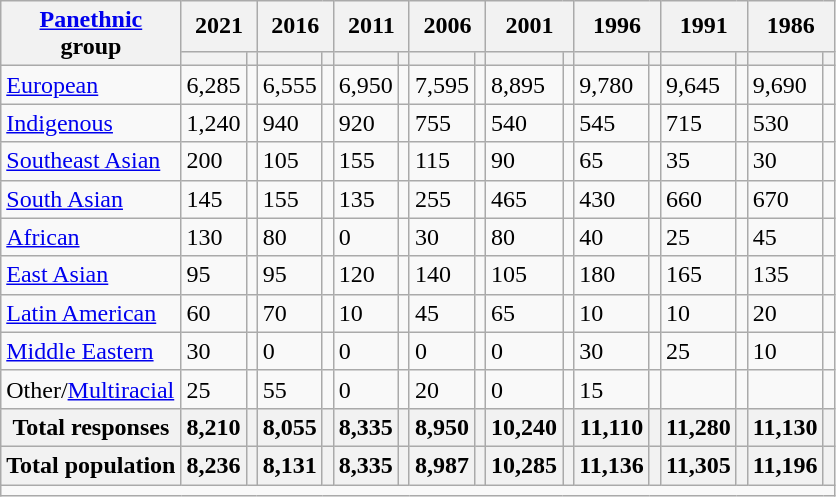<table class="wikitable collapsible sortable">
<tr>
<th rowspan="2"><a href='#'>Panethnic</a><br>group</th>
<th colspan="2">2021</th>
<th colspan="2">2016</th>
<th colspan="2">2011</th>
<th colspan="2">2006</th>
<th colspan="2">2001</th>
<th colspan="2">1996</th>
<th colspan="2">1991</th>
<th colspan="2">1986</th>
</tr>
<tr>
<th><a href='#'></a></th>
<th></th>
<th></th>
<th></th>
<th></th>
<th></th>
<th></th>
<th></th>
<th></th>
<th></th>
<th></th>
<th></th>
<th></th>
<th></th>
<th></th>
<th></th>
</tr>
<tr>
<td><a href='#'>European</a></td>
<td>6,285</td>
<td></td>
<td>6,555</td>
<td></td>
<td>6,950</td>
<td></td>
<td>7,595</td>
<td></td>
<td>8,895</td>
<td></td>
<td>9,780</td>
<td></td>
<td>9,645</td>
<td></td>
<td>9,690</td>
<td></td>
</tr>
<tr>
<td><a href='#'>Indigenous</a></td>
<td>1,240</td>
<td></td>
<td>940</td>
<td></td>
<td>920</td>
<td></td>
<td>755</td>
<td></td>
<td>540</td>
<td></td>
<td>545</td>
<td></td>
<td>715</td>
<td></td>
<td>530</td>
<td></td>
</tr>
<tr>
<td><a href='#'>Southeast Asian</a></td>
<td>200</td>
<td></td>
<td>105</td>
<td></td>
<td>155</td>
<td></td>
<td>115</td>
<td></td>
<td>90</td>
<td></td>
<td>65</td>
<td></td>
<td>35</td>
<td></td>
<td>30</td>
<td></td>
</tr>
<tr>
<td><a href='#'>South Asian</a></td>
<td>145</td>
<td></td>
<td>155</td>
<td></td>
<td>135</td>
<td></td>
<td>255</td>
<td></td>
<td>465</td>
<td></td>
<td>430</td>
<td></td>
<td>660</td>
<td></td>
<td>670</td>
<td></td>
</tr>
<tr>
<td><a href='#'>African</a></td>
<td>130</td>
<td></td>
<td>80</td>
<td></td>
<td>0</td>
<td></td>
<td>30</td>
<td></td>
<td>80</td>
<td></td>
<td>40</td>
<td></td>
<td>25</td>
<td></td>
<td>45</td>
<td></td>
</tr>
<tr>
<td><a href='#'>East Asian</a></td>
<td>95</td>
<td></td>
<td>95</td>
<td></td>
<td>120</td>
<td></td>
<td>140</td>
<td></td>
<td>105</td>
<td></td>
<td>180</td>
<td></td>
<td>165</td>
<td></td>
<td>135</td>
<td></td>
</tr>
<tr>
<td><a href='#'>Latin American</a></td>
<td>60</td>
<td></td>
<td>70</td>
<td></td>
<td>10</td>
<td></td>
<td>45</td>
<td></td>
<td>65</td>
<td></td>
<td>10</td>
<td></td>
<td>10</td>
<td></td>
<td>20</td>
<td></td>
</tr>
<tr>
<td><a href='#'>Middle Eastern</a></td>
<td>30</td>
<td></td>
<td>0</td>
<td></td>
<td>0</td>
<td></td>
<td>0</td>
<td></td>
<td>0</td>
<td></td>
<td>30</td>
<td></td>
<td>25</td>
<td></td>
<td>10</td>
<td></td>
</tr>
<tr>
<td>Other/<a href='#'>Multiracial</a></td>
<td>25</td>
<td></td>
<td>55</td>
<td></td>
<td>0</td>
<td></td>
<td>20</td>
<td></td>
<td>0</td>
<td></td>
<td>15</td>
<td></td>
<td></td>
<td></td>
<td></td>
<td></td>
</tr>
<tr>
<th>Total responses</th>
<th>8,210</th>
<th></th>
<th>8,055</th>
<th></th>
<th>8,335</th>
<th></th>
<th>8,950</th>
<th></th>
<th>10,240</th>
<th></th>
<th>11,110</th>
<th></th>
<th>11,280</th>
<th></th>
<th>11,130</th>
<th></th>
</tr>
<tr>
<th>Total population</th>
<th>8,236</th>
<th></th>
<th>8,131</th>
<th></th>
<th>8,335</th>
<th></th>
<th>8,987</th>
<th></th>
<th>10,285</th>
<th></th>
<th>11,136</th>
<th></th>
<th>11,305</th>
<th></th>
<th>11,196</th>
<th></th>
</tr>
<tr class="sortbottom">
<td colspan="20"></td>
</tr>
</table>
